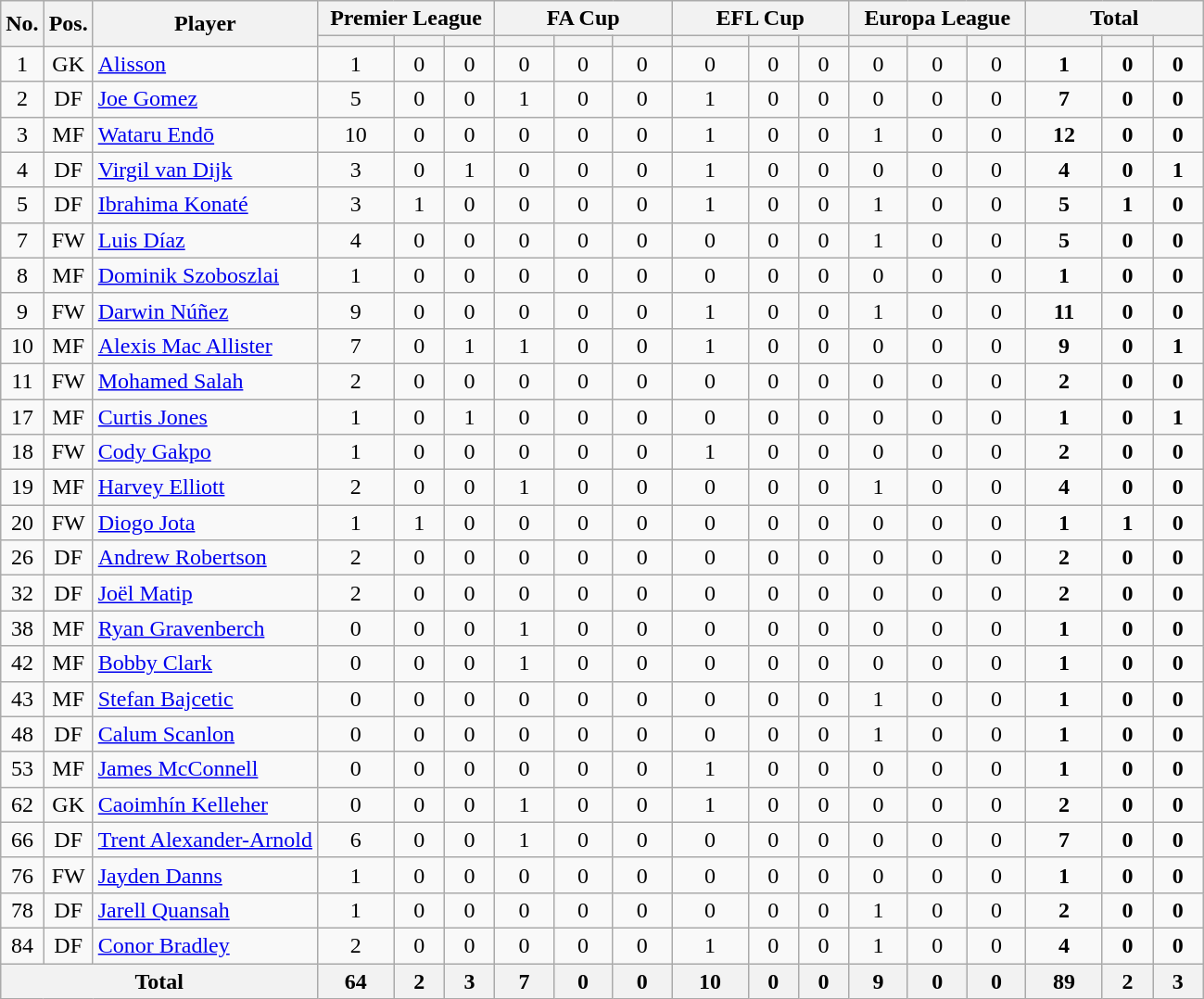<table class="wikitable sortable" style="text-align:center">
<tr>
<th rowspan="2">No.</th>
<th rowspan="2">Pos.</th>
<th rowspan="2">Player</th>
<th colspan="3" style="width:120px">Premier League</th>
<th colspan="3" style="width:120px">FA Cup</th>
<th colspan="3" style="width:120px">EFL Cup</th>
<th colspan="3" style="width:120px">Europa League</th>
<th colspan="3" style="width:120px">Total</th>
</tr>
<tr>
<th></th>
<th></th>
<th></th>
<th></th>
<th></th>
<th></th>
<th></th>
<th></th>
<th></th>
<th></th>
<th></th>
<th></th>
<th></th>
<th></th>
<th></th>
</tr>
<tr>
<td>1</td>
<td>GK</td>
<td align="left"> <a href='#'>Alisson</a></td>
<td>1</td>
<td>0</td>
<td>0</td>
<td>0</td>
<td>0</td>
<td>0</td>
<td>0</td>
<td>0</td>
<td>0</td>
<td>0</td>
<td>0</td>
<td>0</td>
<td><strong>1</strong></td>
<td><strong>0</strong></td>
<td><strong>0</strong></td>
</tr>
<tr>
<td>2</td>
<td>DF</td>
<td align="left"> <a href='#'>Joe Gomez</a></td>
<td>5</td>
<td>0</td>
<td>0</td>
<td>1</td>
<td>0</td>
<td>0</td>
<td>1</td>
<td>0</td>
<td>0</td>
<td>0</td>
<td>0</td>
<td>0</td>
<td><strong>7</strong></td>
<td><strong>0</strong></td>
<td><strong>0</strong></td>
</tr>
<tr>
<td>3</td>
<td>MF</td>
<td align="left"> <a href='#'>Wataru Endō</a></td>
<td>10</td>
<td>0</td>
<td>0</td>
<td>0</td>
<td>0</td>
<td>0</td>
<td>1</td>
<td>0</td>
<td>0</td>
<td>1</td>
<td>0</td>
<td>0</td>
<td><strong>12</strong></td>
<td><strong>0</strong></td>
<td><strong>0</strong></td>
</tr>
<tr>
<td>4</td>
<td>DF</td>
<td align="left"> <a href='#'>Virgil van Dijk</a></td>
<td>3</td>
<td>0</td>
<td>1</td>
<td>0</td>
<td>0</td>
<td>0</td>
<td>1</td>
<td>0</td>
<td>0</td>
<td>0</td>
<td>0</td>
<td>0</td>
<td><strong>4</strong></td>
<td><strong>0</strong></td>
<td><strong>1</strong></td>
</tr>
<tr>
<td>5</td>
<td>DF</td>
<td align="left"> <a href='#'>Ibrahima Konaté</a></td>
<td>3</td>
<td>1</td>
<td>0</td>
<td>0</td>
<td>0</td>
<td>0</td>
<td>1</td>
<td>0</td>
<td>0</td>
<td>1</td>
<td>0</td>
<td>0</td>
<td><strong>5</strong></td>
<td><strong>1</strong></td>
<td><strong>0</strong></td>
</tr>
<tr>
<td>7</td>
<td>FW</td>
<td align="left"> <a href='#'>Luis Díaz</a></td>
<td>4</td>
<td>0</td>
<td>0</td>
<td>0</td>
<td>0</td>
<td>0</td>
<td>0</td>
<td>0</td>
<td>0</td>
<td>1</td>
<td>0</td>
<td>0</td>
<td><strong>5</strong></td>
<td><strong>0</strong></td>
<td><strong>0</strong></td>
</tr>
<tr>
<td>8</td>
<td>MF</td>
<td align="left"> <a href='#'>Dominik Szoboszlai</a></td>
<td>1</td>
<td>0</td>
<td>0</td>
<td>0</td>
<td>0</td>
<td>0</td>
<td>0</td>
<td>0</td>
<td>0</td>
<td>0</td>
<td>0</td>
<td>0</td>
<td><strong>1</strong></td>
<td><strong>0</strong></td>
<td><strong>0</strong></td>
</tr>
<tr>
<td>9</td>
<td>FW</td>
<td align="left"> <a href='#'>Darwin Núñez</a></td>
<td>9</td>
<td>0</td>
<td>0</td>
<td>0</td>
<td>0</td>
<td>0</td>
<td>1</td>
<td>0</td>
<td>0</td>
<td>1</td>
<td>0</td>
<td>0</td>
<td><strong>11</strong></td>
<td><strong>0</strong></td>
<td><strong>0</strong></td>
</tr>
<tr>
<td>10</td>
<td>MF</td>
<td align="left"> <a href='#'>Alexis Mac Allister</a></td>
<td>7</td>
<td>0</td>
<td>1</td>
<td>1</td>
<td>0</td>
<td>0</td>
<td>1</td>
<td>0</td>
<td>0</td>
<td>0</td>
<td>0</td>
<td>0</td>
<td><strong>9</strong></td>
<td><strong>0</strong></td>
<td><strong>1</strong></td>
</tr>
<tr>
<td>11</td>
<td>FW</td>
<td align="left"> <a href='#'>Mohamed Salah</a></td>
<td>2</td>
<td>0</td>
<td>0</td>
<td>0</td>
<td>0</td>
<td>0</td>
<td>0</td>
<td>0</td>
<td>0</td>
<td>0</td>
<td>0</td>
<td>0</td>
<td><strong>2</strong></td>
<td><strong>0</strong></td>
<td><strong>0</strong></td>
</tr>
<tr>
<td>17</td>
<td>MF</td>
<td align="left"> <a href='#'>Curtis Jones</a></td>
<td>1</td>
<td>0</td>
<td>1</td>
<td>0</td>
<td>0</td>
<td>0</td>
<td>0</td>
<td>0</td>
<td>0</td>
<td>0</td>
<td>0</td>
<td>0</td>
<td><strong>1</strong></td>
<td><strong>0</strong></td>
<td><strong>1</strong></td>
</tr>
<tr>
<td>18</td>
<td>FW</td>
<td align="left"> <a href='#'>Cody Gakpo</a></td>
<td>1</td>
<td>0</td>
<td>0</td>
<td>0</td>
<td>0</td>
<td>0</td>
<td>1</td>
<td>0</td>
<td>0</td>
<td>0</td>
<td>0</td>
<td>0</td>
<td><strong>2</strong></td>
<td><strong>0</strong></td>
<td><strong>0</strong></td>
</tr>
<tr>
<td>19</td>
<td>MF</td>
<td align="left"> <a href='#'>Harvey Elliott</a></td>
<td>2</td>
<td>0</td>
<td>0</td>
<td>1</td>
<td>0</td>
<td>0</td>
<td>0</td>
<td>0</td>
<td>0</td>
<td>1</td>
<td>0</td>
<td>0</td>
<td><strong>4</strong></td>
<td><strong>0</strong></td>
<td><strong>0</strong></td>
</tr>
<tr>
<td>20</td>
<td>FW</td>
<td align="left"> <a href='#'>Diogo Jota</a></td>
<td>1</td>
<td>1</td>
<td>0</td>
<td>0</td>
<td>0</td>
<td>0</td>
<td>0</td>
<td>0</td>
<td>0</td>
<td>0</td>
<td>0</td>
<td>0</td>
<td><strong>1</strong></td>
<td><strong>1</strong></td>
<td><strong>0</strong></td>
</tr>
<tr>
<td>26</td>
<td>DF</td>
<td align="left"> <a href='#'>Andrew Robertson</a></td>
<td>2</td>
<td>0</td>
<td>0</td>
<td>0</td>
<td>0</td>
<td>0</td>
<td>0</td>
<td>0</td>
<td>0</td>
<td>0</td>
<td>0</td>
<td>0</td>
<td><strong>2</strong></td>
<td><strong>0</strong></td>
<td><strong>0</strong></td>
</tr>
<tr>
<td>32</td>
<td>DF</td>
<td align="left"> <a href='#'>Joël Matip</a></td>
<td>2</td>
<td>0</td>
<td>0</td>
<td>0</td>
<td>0</td>
<td>0</td>
<td>0</td>
<td>0</td>
<td>0</td>
<td>0</td>
<td>0</td>
<td>0</td>
<td><strong>2</strong></td>
<td><strong>0</strong></td>
<td><strong>0</strong></td>
</tr>
<tr>
<td>38</td>
<td>MF</td>
<td align="left"> <a href='#'>Ryan Gravenberch</a></td>
<td>0</td>
<td>0</td>
<td>0</td>
<td>1</td>
<td>0</td>
<td>0</td>
<td>0</td>
<td>0</td>
<td>0</td>
<td>0</td>
<td>0</td>
<td>0</td>
<td><strong>1</strong></td>
<td><strong>0</strong></td>
<td><strong>0</strong></td>
</tr>
<tr>
<td>42</td>
<td>MF</td>
<td align="left"> <a href='#'>Bobby Clark</a></td>
<td>0</td>
<td>0</td>
<td>0</td>
<td>1</td>
<td>0</td>
<td>0</td>
<td>0</td>
<td>0</td>
<td>0</td>
<td>0</td>
<td>0</td>
<td>0</td>
<td><strong>1</strong></td>
<td><strong>0</strong></td>
<td><strong>0</strong></td>
</tr>
<tr>
<td>43</td>
<td>MF</td>
<td align="left"> <a href='#'>Stefan Bajcetic</a></td>
<td>0</td>
<td>0</td>
<td>0</td>
<td>0</td>
<td>0</td>
<td>0</td>
<td>0</td>
<td>0</td>
<td>0</td>
<td>1</td>
<td>0</td>
<td>0</td>
<td><strong>1</strong></td>
<td><strong>0</strong></td>
<td><strong>0</strong></td>
</tr>
<tr>
<td>48</td>
<td>DF</td>
<td align="left"> <a href='#'>Calum Scanlon</a></td>
<td>0</td>
<td>0</td>
<td>0</td>
<td>0</td>
<td>0</td>
<td>0</td>
<td>0</td>
<td>0</td>
<td>0</td>
<td>1</td>
<td>0</td>
<td>0</td>
<td><strong>1</strong></td>
<td><strong>0</strong></td>
<td><strong>0</strong></td>
</tr>
<tr>
<td>53</td>
<td>MF</td>
<td align="left"> <a href='#'>James McConnell</a></td>
<td>0</td>
<td>0</td>
<td>0</td>
<td>0</td>
<td>0</td>
<td>0</td>
<td>1</td>
<td>0</td>
<td>0</td>
<td>0</td>
<td>0</td>
<td>0</td>
<td><strong>1</strong></td>
<td><strong>0</strong></td>
<td><strong>0</strong></td>
</tr>
<tr>
<td>62</td>
<td>GK</td>
<td align="left"> <a href='#'>Caoimhín Kelleher</a></td>
<td>0</td>
<td>0</td>
<td>0</td>
<td>1</td>
<td>0</td>
<td>0</td>
<td>1</td>
<td>0</td>
<td>0</td>
<td>0</td>
<td>0</td>
<td>0</td>
<td><strong>2</strong></td>
<td><strong>0</strong></td>
<td><strong>0</strong></td>
</tr>
<tr>
<td>66</td>
<td>DF</td>
<td align="left"> <a href='#'>Trent Alexander-Arnold</a></td>
<td>6</td>
<td>0</td>
<td>0</td>
<td>1</td>
<td>0</td>
<td>0</td>
<td>0</td>
<td>0</td>
<td>0</td>
<td>0</td>
<td>0</td>
<td>0</td>
<td><strong>7</strong></td>
<td><strong>0</strong></td>
<td><strong>0</strong></td>
</tr>
<tr>
<td>76</td>
<td>FW</td>
<td align="left"> <a href='#'>Jayden Danns</a></td>
<td>1</td>
<td>0</td>
<td>0</td>
<td>0</td>
<td>0</td>
<td>0</td>
<td>0</td>
<td>0</td>
<td>0</td>
<td>0</td>
<td>0</td>
<td>0</td>
<td><strong>1</strong></td>
<td><strong>0</strong></td>
<td><strong>0</strong></td>
</tr>
<tr>
<td>78</td>
<td>DF</td>
<td align="left"> <a href='#'>Jarell Quansah</a></td>
<td>1</td>
<td>0</td>
<td>0</td>
<td>0</td>
<td>0</td>
<td>0</td>
<td>0</td>
<td>0</td>
<td>0</td>
<td>1</td>
<td>0</td>
<td>0</td>
<td><strong>2</strong></td>
<td><strong>0</strong></td>
<td><strong>0</strong></td>
</tr>
<tr>
<td>84</td>
<td>DF</td>
<td align="left"> <a href='#'>Conor Bradley</a></td>
<td>2</td>
<td>0</td>
<td>0</td>
<td>0</td>
<td>0</td>
<td>0</td>
<td>1</td>
<td>0</td>
<td>0</td>
<td>1</td>
<td>0</td>
<td>0</td>
<td><strong>4</strong></td>
<td><strong>0</strong></td>
<td><strong>0</strong></td>
</tr>
<tr class="sortbottom">
<th colspan=3>Total</th>
<th>64</th>
<th>2</th>
<th>3</th>
<th>7</th>
<th>0</th>
<th>0</th>
<th>10</th>
<th>0</th>
<th>0</th>
<th>9</th>
<th>0</th>
<th>0</th>
<th>89</th>
<th>2</th>
<th>3</th>
</tr>
</table>
